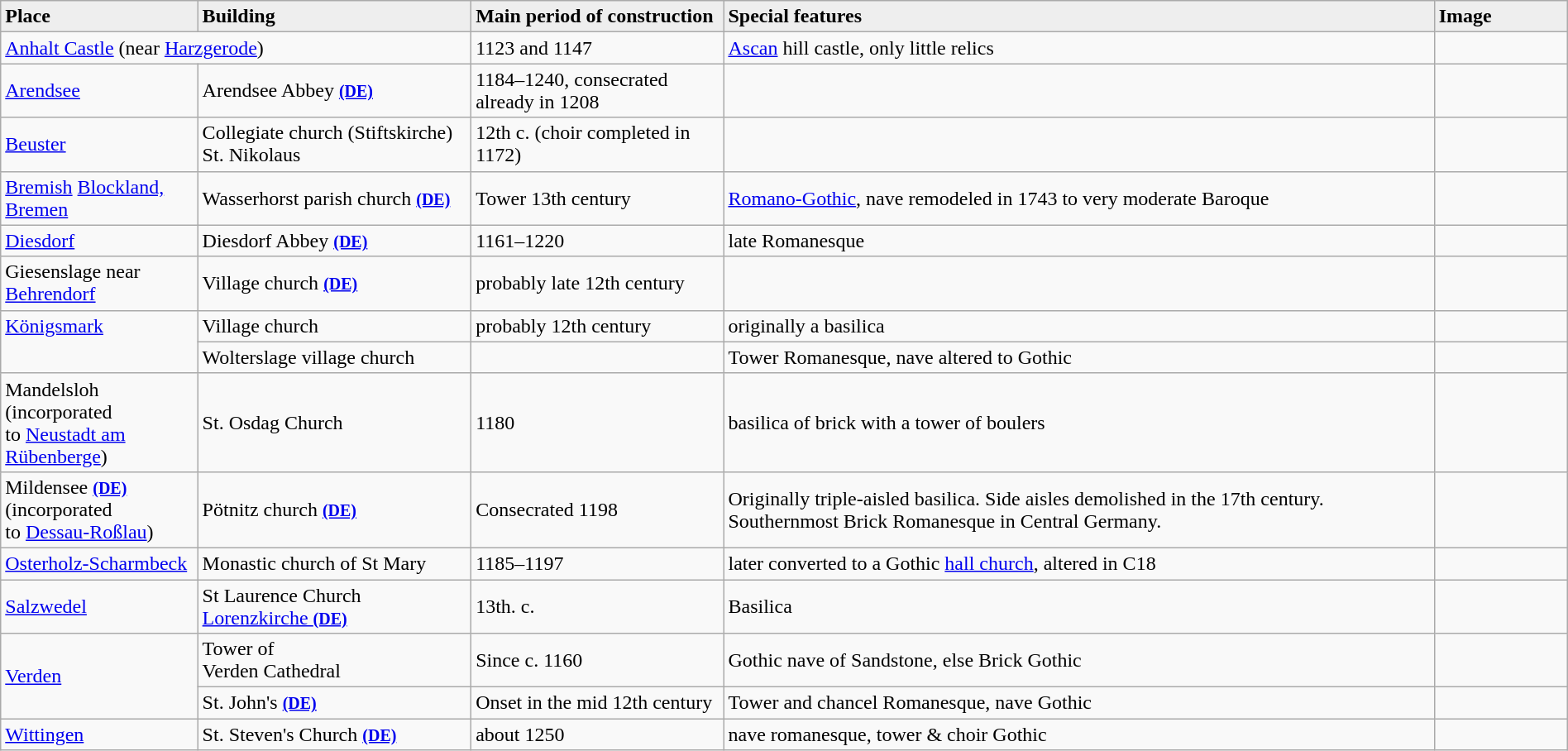<table class="wikitable" style="border: 2px ; border-collapse: collapse;" width="100%">
<tr>
<td bgcolor="#EEEEEE"><strong>Place</strong></td>
<td bgcolor="#EEEEEE"><strong>Building</strong></td>
<td bgcolor="#EEEEEE"><strong>Main period of construction</strong></td>
<td bgcolor="#EEEEEE"><strong>Special features</strong></td>
<td bgcolor="#EEEEEE" width=100><strong>Image</strong></td>
</tr>
<tr>
<td colspan=2><a href='#'>Anhalt Castle</a> (near <a href='#'>Harzgerode</a>)</td>
<td>1123 and 1147</td>
<td><a href='#'>Ascan</a> hill castle, only little relics</td>
<td></td>
</tr>
<tr>
<td><a href='#'>Arendsee</a></td>
<td>Arendsee Abbey <a href='#'><small><strong>(DE)</strong></small></a></td>
<td>1184–1240, consecrated already in 1208</td>
<td></td>
<td></td>
</tr>
<tr>
<td><a href='#'>Beuster</a></td>
<td>Collegiate church (Stiftskirche) St. Nikolaus</td>
<td>12th c. (choir completed in 1172)</td>
<td></td>
<td></td>
</tr>
<tr>
<td><a href='#'>Bremish</a> <a href='#'>Blockland, Bremen</a></td>
<td>Wasserhorst parish church <a href='#'><small><strong>(DE)</strong></small></a></td>
<td>Tower 13th century</td>
<td><a href='#'>Romano-Gothic</a>, nave remodeled in 1743 to very moderate Baroque</td>
<td></td>
</tr>
<tr>
<td><a href='#'>Diesdorf</a></td>
<td>Diesdorf Abbey <a href='#'><small><strong>(DE)</strong></small></a></td>
<td>1161–1220</td>
<td>late Romanesque</td>
<td></td>
</tr>
<tr>
<td>Giesenslage near <a href='#'>Behrendorf</a></td>
<td>Village church <a href='#'><small><strong>(DE)</strong></small></a></td>
<td>probably late 12th century</td>
<td></td>
<td></td>
</tr>
<tr>
<td valign=top rowspan=2><a href='#'>Königsmark</a></td>
<td>Village church</td>
<td>probably 12th century</td>
<td>originally a basilica</td>
<td></td>
</tr>
<tr>
<td>Wolterslage village church</td>
<td></td>
<td>Tower Romanesque, nave altered to Gothic</td>
<td></td>
</tr>
<tr>
<td>Mandelsloh (incorporated<br>to <a href='#'>Neustadt am Rübenberge</a>)</td>
<td>St. Osdag Church</td>
<td>1180</td>
<td>basilica of brick with a tower of boulers</td>
<td></td>
</tr>
<tr>
<td>Mildensee <a href='#'><small><strong>(DE)</strong></small></a> (incorporated<br>to <a href='#'>Dessau-Roßlau</a>)</td>
<td>Pötnitz church <a href='#'><small><strong>(DE)</strong></small></a></td>
<td>Consecrated 1198</td>
<td>Originally triple-aisled basilica. Side aisles demolished in the 17th century. Southernmost Brick Romanesque in Central Germany.</td>
<td></td>
</tr>
<tr>
<td><a href='#'>Osterholz-Scharmbeck</a></td>
<td>Monastic church of St Mary</td>
<td>1185–1197</td>
<td> later converted to a Gothic <a href='#'>hall church</a>, altered in C18</td>
<td></td>
</tr>
<tr>
<td><a href='#'>Salzwedel</a></td>
<td>St Laurence Church <a href='#'>Lorenzkirche <small><strong>(DE)</strong></small></a></td>
<td>13th. c.</td>
<td>Basilica</td>
<td></td>
</tr>
<tr>
<td rowspan="2"><a href='#'>Verden</a></td>
<td>Tower of<br>Verden Cathedral</td>
<td>Since c. 1160</td>
<td>Gothic nave of Sandstone, else Brick Gothic</td>
<td></td>
</tr>
<tr>
<td>St. John's <a href='#'><small><strong>(DE)</strong></small></a></td>
<td>Onset in the mid 12th century</td>
<td> Tower and chancel Romanesque, nave Gothic</td>
<td></td>
</tr>
<tr>
<td><a href='#'>Wittingen</a></td>
<td>St. Steven's Church <a href='#'><small><strong>(DE)</strong></small></a></td>
<td>about 1250</td>
<td>nave romanesque, tower & choir Gothic</td>
<td></td>
</tr>
</table>
